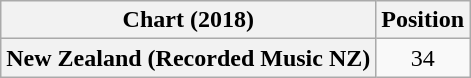<table class="wikitable plainrowheaders" style="text-align:center">
<tr>
<th scope="col">Chart (2018)</th>
<th scope="col">Position</th>
</tr>
<tr>
<th scope="row">New Zealand (Recorded Music NZ)</th>
<td>34</td>
</tr>
</table>
